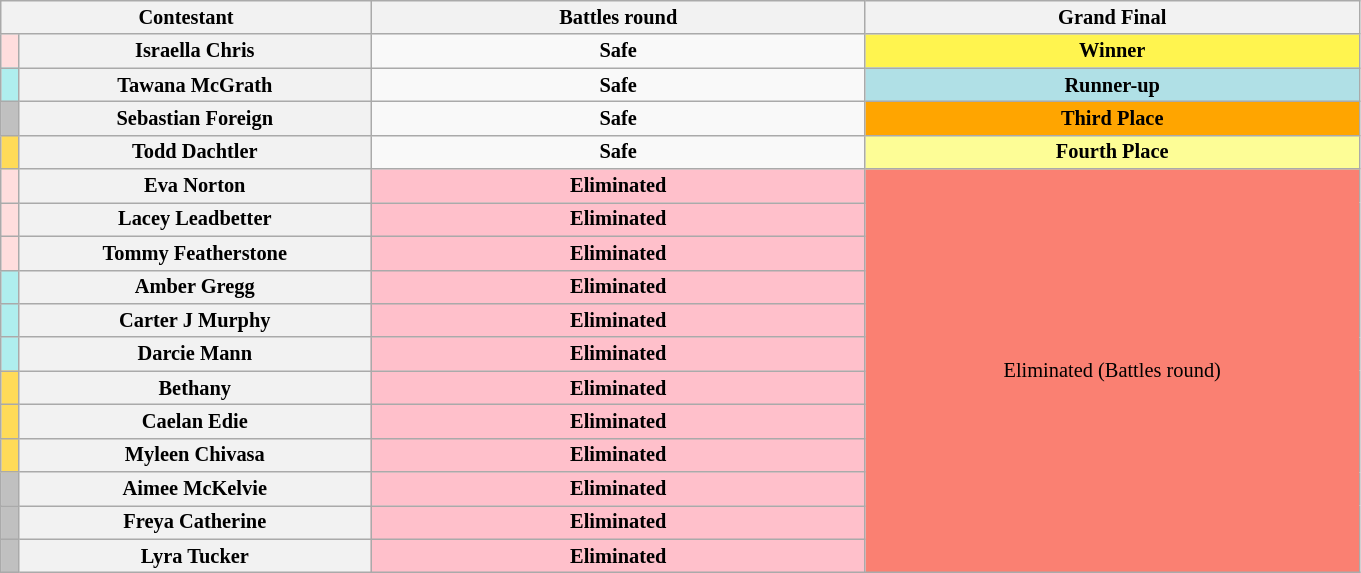<table class="wikitable" style="text-align:center; font-size:85%">
<tr>
<th colspan="2" style="width:15%">Contestant</th>
<th scope="col" style="width:20%">Battles round</th>
<th colspan="2" style="width:20%">Grand Final</th>
</tr>
<tr>
<th style="background:#ffdddd"></th>
<th>Israella Chris</th>
<td><strong>Safe</strong></td>
<td style="background:#FFF44F"><strong>Winner</strong></td>
</tr>
<tr>
<th style="background:#afeeee"></th>
<th>Tawana McGrath</th>
<td><strong>Safe</strong></td>
<td style="background:#B0E0E6"><strong>Runner-up</strong></td>
</tr>
<tr>
<th style="background:silver"></th>
<th>Sebastian Foreign</th>
<td><strong>Safe</strong></td>
<td style="background:orange"><strong>Third Place</strong></td>
</tr>
<tr>
<th style="background:#ffdb58"></th>
<th>Todd Dachtler</th>
<td><strong>Safe</strong></td>
<td style="background:#FDFD96"><strong>Fourth Place</strong></td>
</tr>
<tr>
<th style="background:#ffdddd"></th>
<th>Eva Norton</th>
<td style="background:pink"><strong>Eliminated</strong></td>
<td rowspan="12" colspan="2" style="background:salmon">Eliminated (Battles round)</td>
</tr>
<tr>
<th style="background:#ffdddd"></th>
<th>Lacey Leadbetter</th>
<td style="background:pink"><strong>Eliminated</strong></td>
</tr>
<tr>
<th style="background:#ffdddd"></th>
<th>Tommy Featherstone</th>
<td style="background:pink"><strong>Eliminated</strong></td>
</tr>
<tr>
<th style="background:#afeeee"></th>
<th>Amber Gregg</th>
<td style="background:pink"><strong>Eliminated</strong></td>
</tr>
<tr>
<th style="background:#afeeee"></th>
<th>Carter J Murphy</th>
<td style="background:pink"><strong>Eliminated</strong></td>
</tr>
<tr>
<th style="background:#afeeee"></th>
<th>Darcie Mann</th>
<td style="background:pink"><strong>Eliminated</strong></td>
</tr>
<tr>
<th style="background:#ffdb58"></th>
<th>Bethany</th>
<td style="background:pink"><strong>Eliminated</strong></td>
</tr>
<tr>
<th style="background:#ffdb58"></th>
<th>Caelan Edie</th>
<td style="background:pink"><strong>Eliminated</strong></td>
</tr>
<tr>
<th style="background:#ffdb58"></th>
<th>Myleen Chivasa</th>
<td style="background:pink"><strong>Eliminated</strong></td>
</tr>
<tr>
<th style="background:silver"></th>
<th>Aimee McKelvie</th>
<td style="background:pink"><strong>Eliminated</strong></td>
</tr>
<tr>
<th style="background:silver"></th>
<th>Freya Catherine</th>
<td style="background:pink"><strong>Eliminated</strong></td>
</tr>
<tr>
<th style="background:silver"></th>
<th>Lyra Tucker</th>
<td style="background:pink"><strong>Eliminated</strong></td>
</tr>
</table>
